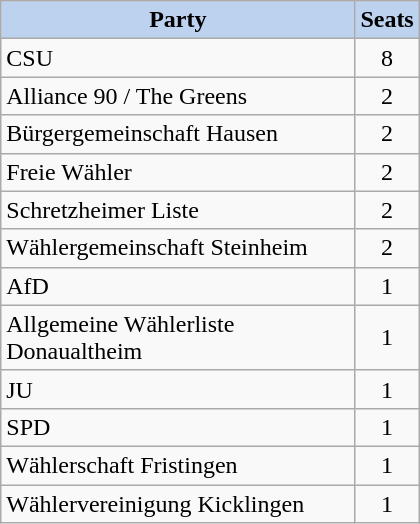<table class="wikitable" width="280">
<tr>
<th style="background:#bcd2ee;">Party</th>
<th style="background:#bcd2ee;">Seats</th>
</tr>
<tr>
<td>CSU</td>
<td align=center>8</td>
</tr>
<tr>
<td>Alliance 90 / The Greens</td>
<td align=center>2</td>
</tr>
<tr>
<td>Bürgergemeinschaft Hausen</td>
<td align=center>2</td>
</tr>
<tr>
<td>Freie Wähler</td>
<td align=center>2</td>
</tr>
<tr>
<td>Schretzheimer Liste</td>
<td align=center>2</td>
</tr>
<tr>
<td>Wählergemeinschaft Steinheim</td>
<td align=center>2</td>
</tr>
<tr>
<td>AfD</td>
<td align=center>1</td>
</tr>
<tr>
<td>Allgemeine Wählerliste Donaualtheim</td>
<td align=center>1</td>
</tr>
<tr>
<td>JU</td>
<td align=center>1</td>
</tr>
<tr>
<td>SPD</td>
<td align=center>1</td>
</tr>
<tr>
<td>Wählerschaft Fristingen</td>
<td align=center>1</td>
</tr>
<tr>
<td>Wählervereinigung Kicklingen</td>
<td align=center>1</td>
</tr>
</table>
